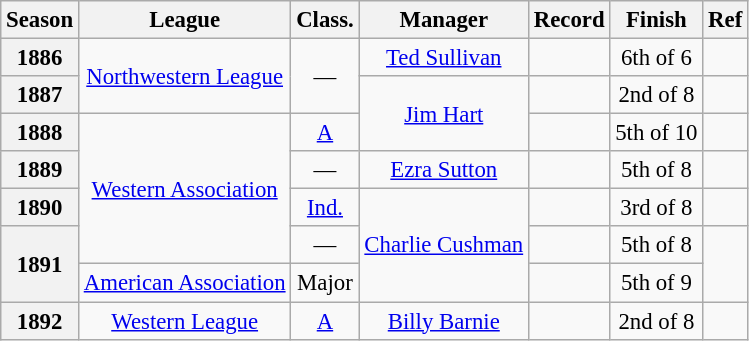<table class="wikitable" style="text-align:center; font-size: 95%;">
<tr>
<th>Season</th>
<th>League</th>
<th>Class.</th>
<th>Manager</th>
<th>Record</th>
<th>Finish</th>
<th>Ref</th>
</tr>
<tr>
<th>1886</th>
<td rowspan=2><a href='#'>Northwestern League</a></td>
<td rowspan=2>—</td>
<td><a href='#'>Ted Sullivan</a></td>
<td></td>
<td>6th of 6</td>
<td></td>
</tr>
<tr>
<th>1887</th>
<td rowspan=2><a href='#'>Jim Hart</a></td>
<td></td>
<td>2nd of 8</td>
<td></td>
</tr>
<tr>
<th>1888</th>
<td rowspan=4><a href='#'>Western Association</a></td>
<td><a href='#'>A</a></td>
<td></td>
<td>5th of 10</td>
<td></td>
</tr>
<tr>
<th>1889</th>
<td>—</td>
<td><a href='#'>Ezra Sutton</a></td>
<td></td>
<td>5th of 8</td>
<td></td>
</tr>
<tr>
<th>1890</th>
<td><a href='#'>Ind.</a></td>
<td rowspan=3><a href='#'>Charlie Cushman</a></td>
<td></td>
<td>3rd of 8</td>
<td></td>
</tr>
<tr>
<th rowspan=2>1891</th>
<td>—</td>
<td></td>
<td>5th of 8</td>
<td rowspan=2></td>
</tr>
<tr>
<td><a href='#'>American Association</a></td>
<td>Major</td>
<td></td>
<td>5th of 9</td>
</tr>
<tr>
<th>1892</th>
<td><a href='#'>Western League</a></td>
<td><a href='#'>A</a></td>
<td><a href='#'>Billy Barnie</a></td>
<td></td>
<td>2nd of 8</td>
<td></td>
</tr>
</table>
